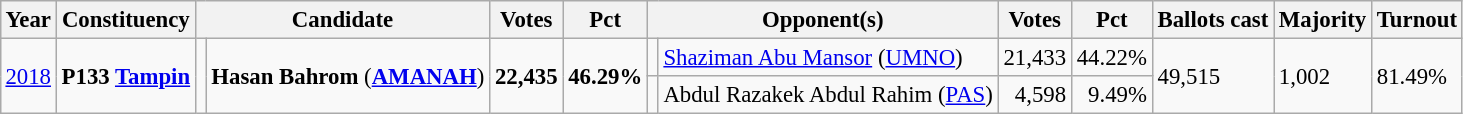<table class="wikitable" style="margin:0.5em ; font-size:95%">
<tr>
<th>Year</th>
<th>Constituency</th>
<th colspan=2>Candidate</th>
<th>Votes</th>
<th>Pct</th>
<th colspan=2>Opponent(s)</th>
<th>Votes</th>
<th>Pct</th>
<th>Ballots cast</th>
<th>Majority</th>
<th>Turnout</th>
</tr>
<tr>
<td rowspan="2"><a href='#'>2018</a></td>
<td rowspan="2"><strong>P133 <a href='#'>Tampin</a></strong></td>
<td rowspan="2" ></td>
<td rowspan="2"><strong>Hasan Bahrom</strong> (<a href='#'><strong>AMANAH</strong></a>)</td>
<td rowspan="2" align=right><strong>22,435</strong></td>
<td rowspan="2"><strong>46.29%</strong></td>
<td></td>
<td><a href='#'>Shaziman Abu Mansor</a> (<a href='#'>UMNO</a>)</td>
<td align=right>21,433</td>
<td>44.22%</td>
<td rowspan="2">49,515</td>
<td rowspan="2">1,002</td>
<td rowspan="2">81.49%</td>
</tr>
<tr>
<td></td>
<td>Abdul Razakek Abdul Rahim (<a href='#'>PAS</a>)</td>
<td align=right>4,598</td>
<td align=right>9.49%</td>
</tr>
</table>
